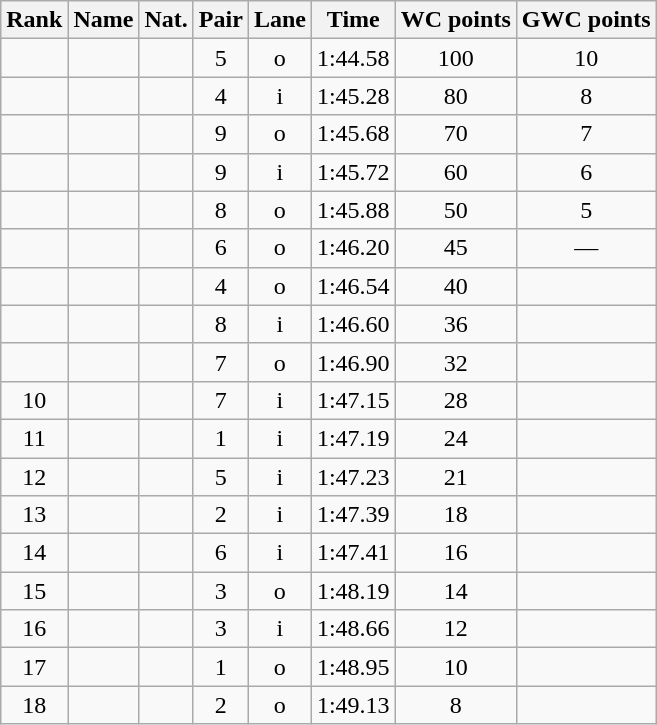<table class="wikitable sortable" style="text-align:center">
<tr>
<th>Rank</th>
<th>Name</th>
<th>Nat.</th>
<th>Pair</th>
<th>Lane</th>
<th>Time</th>
<th>WC points</th>
<th>GWC points</th>
</tr>
<tr>
<td></td>
<td align=left></td>
<td></td>
<td>5</td>
<td>o</td>
<td>1:44.58</td>
<td>100</td>
<td>10</td>
</tr>
<tr>
<td></td>
<td align=left></td>
<td></td>
<td>4</td>
<td>i</td>
<td>1:45.28</td>
<td>80</td>
<td>8</td>
</tr>
<tr>
<td></td>
<td align=left></td>
<td></td>
<td>9</td>
<td>o</td>
<td>1:45.68</td>
<td>70</td>
<td>7</td>
</tr>
<tr>
<td></td>
<td align=left></td>
<td></td>
<td>9</td>
<td>i</td>
<td>1:45.72</td>
<td>60</td>
<td>6</td>
</tr>
<tr>
<td></td>
<td align=left></td>
<td></td>
<td>8</td>
<td>o</td>
<td>1:45.88</td>
<td>50</td>
<td>5</td>
</tr>
<tr>
<td></td>
<td align=left></td>
<td></td>
<td>6</td>
<td>o</td>
<td>1:46.20</td>
<td>45</td>
<td>—</td>
</tr>
<tr>
<td></td>
<td align=left></td>
<td></td>
<td>4</td>
<td>o</td>
<td>1:46.54</td>
<td>40</td>
<td></td>
</tr>
<tr>
<td></td>
<td align=left></td>
<td></td>
<td>8</td>
<td>i</td>
<td>1:46.60</td>
<td>36</td>
<td></td>
</tr>
<tr>
<td></td>
<td align=left></td>
<td></td>
<td>7</td>
<td>o</td>
<td>1:46.90</td>
<td>32</td>
<td></td>
</tr>
<tr>
<td>10</td>
<td align=left></td>
<td></td>
<td>7</td>
<td>i</td>
<td>1:47.15</td>
<td>28</td>
<td></td>
</tr>
<tr>
<td>11</td>
<td align=left></td>
<td></td>
<td>1</td>
<td>i</td>
<td>1:47.19</td>
<td>24</td>
<td></td>
</tr>
<tr>
<td>12</td>
<td align=left></td>
<td></td>
<td>5</td>
<td>i</td>
<td>1:47.23</td>
<td>21</td>
<td></td>
</tr>
<tr>
<td>13</td>
<td align=left></td>
<td></td>
<td>2</td>
<td>i</td>
<td>1:47.39</td>
<td>18</td>
<td></td>
</tr>
<tr>
<td>14</td>
<td align=left></td>
<td></td>
<td>6</td>
<td>i</td>
<td>1:47.41</td>
<td>16</td>
<td></td>
</tr>
<tr>
<td>15</td>
<td align=left></td>
<td></td>
<td>3</td>
<td>o</td>
<td>1:48.19</td>
<td>14</td>
<td></td>
</tr>
<tr>
<td>16</td>
<td align=left></td>
<td></td>
<td>3</td>
<td>i</td>
<td>1:48.66</td>
<td>12</td>
<td></td>
</tr>
<tr>
<td>17</td>
<td align=left></td>
<td></td>
<td>1</td>
<td>o</td>
<td>1:48.95</td>
<td>10</td>
<td></td>
</tr>
<tr>
<td>18</td>
<td align=left></td>
<td></td>
<td>2</td>
<td>o</td>
<td>1:49.13</td>
<td>8</td>
<td></td>
</tr>
</table>
